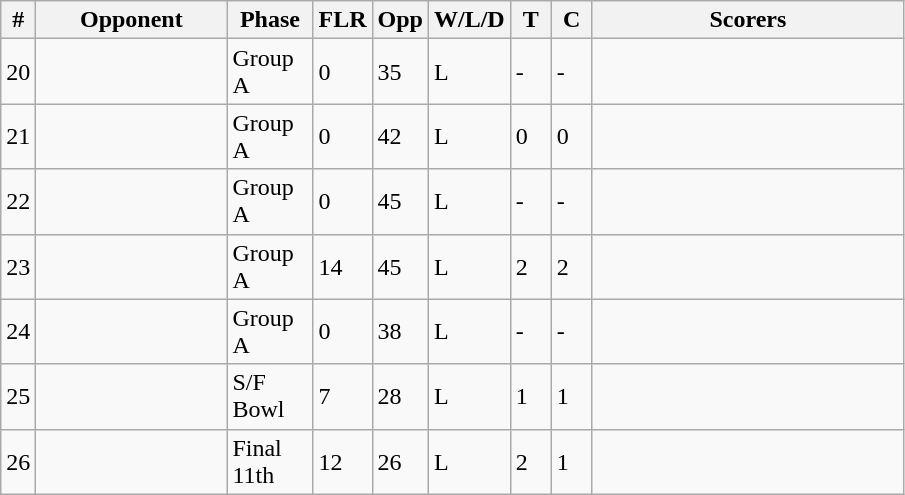<table class="wikitable sortable">
<tr>
<th width=10>#</th>
<th width=120>Opponent</th>
<th width=50>Phase</th>
<th width=30>FLR</th>
<th width=30>Opp</th>
<th width=45>W/L/D</th>
<th width=20>T</th>
<th width=20>C</th>
<th width=200>Scorers</th>
</tr>
<tr>
<td>20</td>
<td></td>
<td>Group A</td>
<td>0</td>
<td>35</td>
<td>L</td>
<td>-</td>
<td>-</td>
<td></td>
</tr>
<tr>
<td>21</td>
<td></td>
<td>Group A</td>
<td>0</td>
<td>42</td>
<td>L</td>
<td>0</td>
<td>0</td>
<td></td>
</tr>
<tr>
<td>22</td>
<td></td>
<td>Group A</td>
<td>0</td>
<td>45</td>
<td>L</td>
<td>-</td>
<td>-</td>
<td></td>
</tr>
<tr>
<td>23</td>
<td></td>
<td>Group A</td>
<td>14</td>
<td>45</td>
<td>L</td>
<td>2</td>
<td>2</td>
<td></td>
</tr>
<tr>
<td>24</td>
<td></td>
<td>Group A</td>
<td>0</td>
<td>38</td>
<td>L</td>
<td>-</td>
<td>-</td>
<td></td>
</tr>
<tr>
<td>25</td>
<td></td>
<td>S/F Bowl</td>
<td>7</td>
<td>28</td>
<td>L</td>
<td>1</td>
<td>1</td>
<td></td>
</tr>
<tr>
<td>26</td>
<td></td>
<td>Final 11th</td>
<td>12</td>
<td>26</td>
<td>L</td>
<td>2</td>
<td>1</td>
<td></td>
</tr>
</table>
